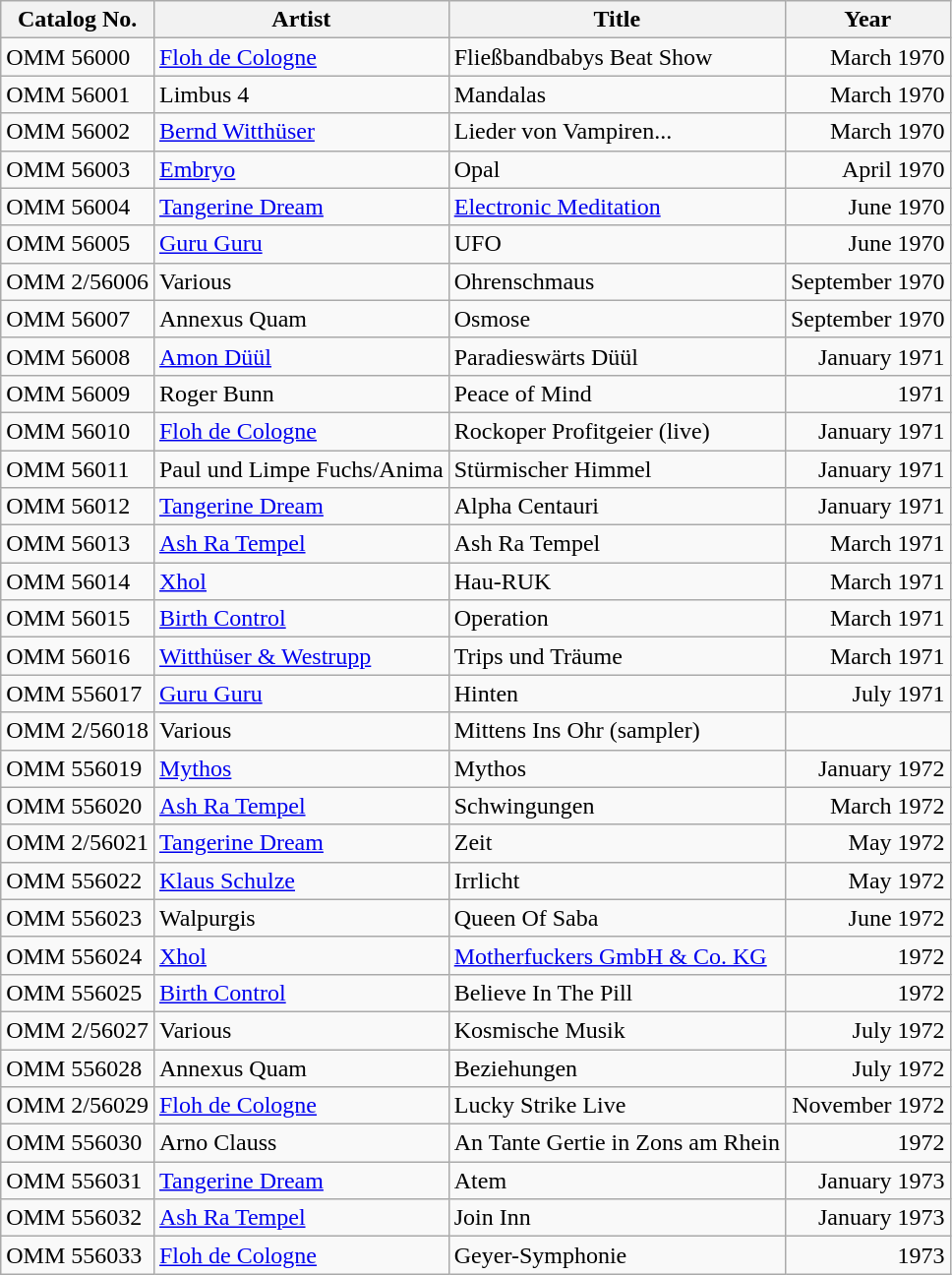<table class="wikitable">
<tr>
<th>Catalog No.</th>
<th>Artist</th>
<th>Title</th>
<th>Year</th>
</tr>
<tr>
<td>OMM 56000</td>
<td><a href='#'>Floh de Cologne</a></td>
<td>Fließbandbabys Beat Show</td>
<td style="text-align:right">March 1970</td>
</tr>
<tr>
<td>OMM 56001</td>
<td>Limbus 4</td>
<td>Mandalas</td>
<td style="text-align:right">March 1970</td>
</tr>
<tr>
<td>OMM 56002</td>
<td><a href='#'>Bernd Witthüser</a></td>
<td>Lieder von Vampiren...</td>
<td style="text-align:right">March 1970</td>
</tr>
<tr>
<td>OMM 56003</td>
<td><a href='#'>Embryo</a></td>
<td>Opal</td>
<td style="text-align:right">April 1970</td>
</tr>
<tr>
<td>OMM 56004</td>
<td><a href='#'>Tangerine Dream</a></td>
<td><a href='#'>Electronic Meditation</a></td>
<td style="text-align:right">June 1970</td>
</tr>
<tr>
<td>OMM 56005</td>
<td><a href='#'>Guru Guru</a></td>
<td>UFO</td>
<td style="text-align:right">June 1970</td>
</tr>
<tr>
<td>OMM 2/56006</td>
<td>Various</td>
<td>Ohrenschmaus</td>
<td style="text-align:right">September 1970</td>
</tr>
<tr>
<td>OMM 56007</td>
<td>Annexus Quam</td>
<td>Osmose</td>
<td style="text-align:right">September 1970</td>
</tr>
<tr>
<td>OMM 56008</td>
<td><a href='#'>Amon Düül</a></td>
<td>Paradieswärts Düül</td>
<td style="text-align:right">January 1971</td>
</tr>
<tr>
<td>OMM 56009</td>
<td>Roger Bunn</td>
<td>Peace of Mind</td>
<td style="text-align:right">1971</td>
</tr>
<tr>
<td>OMM 56010</td>
<td><a href='#'>Floh de Cologne</a></td>
<td>Rockoper Profitgeier (live)</td>
<td style="text-align:right">January 1971</td>
</tr>
<tr>
<td>OMM 56011</td>
<td>Paul und Limpe Fuchs/Anima</td>
<td>Stürmischer Himmel</td>
<td style="text-align:right">January 1971</td>
</tr>
<tr>
<td>OMM 56012</td>
<td><a href='#'>Tangerine Dream</a></td>
<td>Alpha Centauri</td>
<td style="text-align:right">January 1971</td>
</tr>
<tr>
<td>OMM 56013</td>
<td><a href='#'>Ash Ra Tempel</a></td>
<td>Ash Ra Tempel</td>
<td style="text-align:right">March 1971</td>
</tr>
<tr>
<td>OMM 56014</td>
<td><a href='#'>Xhol</a></td>
<td>Hau-RUK</td>
<td style="text-align:right">March 1971</td>
</tr>
<tr>
<td>OMM 56015</td>
<td><a href='#'>Birth Control</a></td>
<td>Operation</td>
<td style="text-align:right">March 1971</td>
</tr>
<tr>
<td>OMM 56016</td>
<td><a href='#'>Witthüser & Westrupp</a></td>
<td>Trips und Träume</td>
<td style="text-align:right">March 1971</td>
</tr>
<tr>
<td>OMM 556017</td>
<td><a href='#'>Guru Guru</a></td>
<td>Hinten</td>
<td style="text-align:right">July 1971</td>
</tr>
<tr>
<td>OMM 2/56018</td>
<td>Various</td>
<td>Mittens Ins Ohr (sampler)</td>
<td style="text-align:right"></td>
</tr>
<tr>
<td>OMM 556019</td>
<td><a href='#'>Mythos</a></td>
<td>Mythos</td>
<td style="text-align:right">January 1972</td>
</tr>
<tr>
<td>OMM 556020</td>
<td><a href='#'>Ash Ra Tempel</a></td>
<td>Schwingungen</td>
<td style="text-align:right">March 1972</td>
</tr>
<tr>
<td>OMM 2/56021</td>
<td><a href='#'>Tangerine Dream</a></td>
<td>Zeit</td>
<td style="text-align:right">May 1972</td>
</tr>
<tr>
<td>OMM 556022</td>
<td><a href='#'>Klaus Schulze</a></td>
<td>Irrlicht</td>
<td style="text-align:right">May 1972</td>
</tr>
<tr>
<td>OMM 556023</td>
<td>Walpurgis</td>
<td>Queen Of Saba</td>
<td style="text-align:right">June 1972</td>
</tr>
<tr>
<td>OMM 556024</td>
<td><a href='#'>Xhol</a></td>
<td><a href='#'>Motherfuckers GmbH & Co. KG</a></td>
<td style="text-align:right">1972</td>
</tr>
<tr>
<td>OMM 556025</td>
<td><a href='#'>Birth Control</a></td>
<td>Believe In The Pill</td>
<td style="text-align:right">1972</td>
</tr>
<tr>
<td>OMM 2/56027</td>
<td>Various</td>
<td>Kosmische Musik</td>
<td style="text-align:right">July 1972</td>
</tr>
<tr>
<td>OMM 556028</td>
<td>Annexus Quam</td>
<td>Beziehungen</td>
<td style="text-align:right">July 1972</td>
</tr>
<tr>
<td>OMM 2/56029</td>
<td><a href='#'>Floh de Cologne</a></td>
<td>Lucky Strike Live</td>
<td style="text-align:right">November 1972</td>
</tr>
<tr>
<td>OMM 556030</td>
<td>Arno Clauss</td>
<td>An Tante Gertie in Zons am Rhein</td>
<td style="text-align:right">1972</td>
</tr>
<tr>
<td>OMM 556031</td>
<td><a href='#'>Tangerine Dream</a></td>
<td>Atem</td>
<td style="text-align:right">January 1973</td>
</tr>
<tr>
<td>OMM 556032</td>
<td><a href='#'>Ash Ra Tempel</a></td>
<td>Join Inn</td>
<td style="text-align:right">January 1973</td>
</tr>
<tr>
<td>OMM 556033</td>
<td><a href='#'>Floh de Cologne</a></td>
<td>Geyer-Symphonie</td>
<td style="text-align:right">1973</td>
</tr>
</table>
